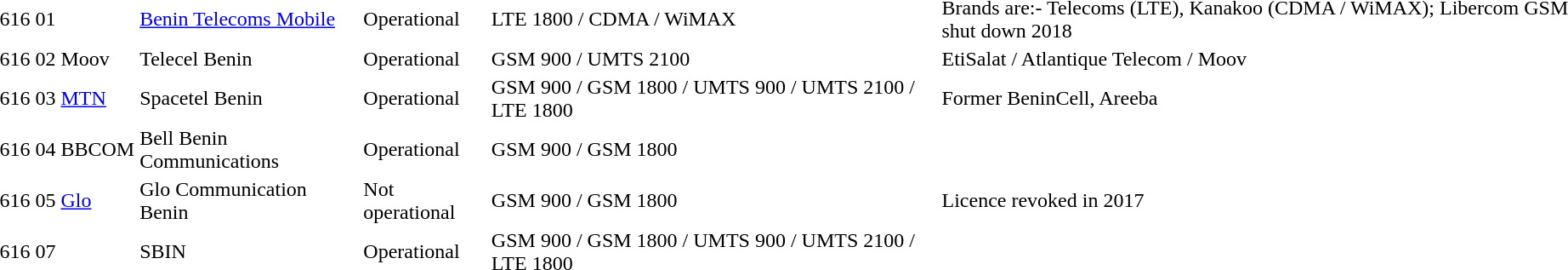<table>
<tr>
<td>616</td>
<td>01</td>
<td></td>
<td><a href='#'>Benin Telecoms Mobile</a></td>
<td>Operational</td>
<td>LTE 1800 / CDMA / WiMAX</td>
<td>Brands are:- Telecoms (LTE), Kanakoo (CDMA / WiMAX); Libercom GSM shut down 2018</td>
</tr>
<tr>
<td>616</td>
<td>02</td>
<td>Moov</td>
<td>Telecel Benin</td>
<td>Operational</td>
<td>GSM 900 / UMTS 2100</td>
<td>EtiSalat / Atlantique Telecom / Moov </td>
</tr>
<tr>
<td>616</td>
<td>03</td>
<td><a href='#'>MTN</a></td>
<td>Spacetel Benin</td>
<td>Operational</td>
<td>GSM 900 / GSM 1800 / UMTS 900 / UMTS 2100 / LTE 1800</td>
<td>Former BeninCell, Areeba </td>
</tr>
<tr>
<td>616</td>
<td>04</td>
<td>BBCOM</td>
<td>Bell Benin Communications</td>
<td>Operational</td>
<td>GSM 900 / GSM 1800</td>
<td></td>
</tr>
<tr>
<td>616</td>
<td>05</td>
<td><a href='#'>Glo</a></td>
<td>Glo Communication Benin</td>
<td>Not operational</td>
<td>GSM 900 / GSM 1800</td>
<td>Licence revoked in 2017</td>
</tr>
<tr>
<td>616</td>
<td>07</td>
<td></td>
<td>SBIN</td>
<td>Operational</td>
<td>GSM 900 / GSM 1800 / UMTS 900 / UMTS 2100 / LTE 1800</td>
<td></td>
</tr>
</table>
